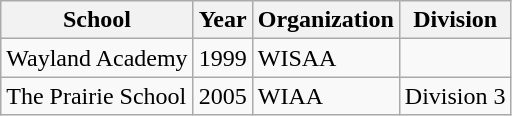<table class="wikitable">
<tr>
<th>School</th>
<th>Year</th>
<th>Organization</th>
<th>Division</th>
</tr>
<tr>
<td>Wayland Academy</td>
<td>1999</td>
<td>WISAA</td>
<td></td>
</tr>
<tr>
<td>The Prairie School</td>
<td>2005</td>
<td>WIAA</td>
<td>Division 3</td>
</tr>
</table>
